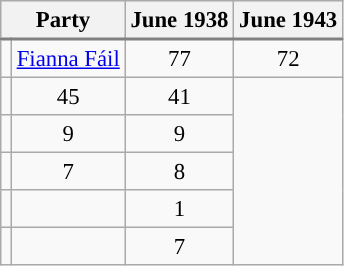<table class="wikitable" style="font-size: 95%;">
<tr style="background-color:#E9E9E9; border-bottom: 2px solid gray;">
<th colspan=2>Party</th>
<th>June 1938</th>
<th>June 1943</th>
</tr>
<tr>
<td style="background-color: "></td>
<td><a href='#'>Fianna Fáil</a></td>
<td align="center">77</td>
<td align="center">72</td>
</tr>
<tr>
<td></td>
<td align="center">45</td>
<td align="center">41</td>
</tr>
<tr>
<td></td>
<td align="center">9</td>
<td align="center">9</td>
</tr>
<tr>
<td></td>
<td align="center">7</td>
<td align="center">8</td>
</tr>
<tr>
<td></td>
<td></td>
<td align="center">1</td>
</tr>
<tr>
<td></td>
<td></td>
<td align="center">7</td>
</tr>
</table>
